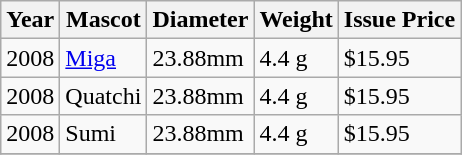<table class="wikitable">
<tr>
<th>Year</th>
<th>Mascot</th>
<th>Diameter</th>
<th>Weight</th>
<th>Issue Price</th>
</tr>
<tr>
<td>2008</td>
<td><a href='#'>Miga</a></td>
<td>23.88mm</td>
<td>4.4 g</td>
<td>$15.95</td>
</tr>
<tr>
<td>2008</td>
<td>Quatchi</td>
<td>23.88mm</td>
<td>4.4 g</td>
<td>$15.95</td>
</tr>
<tr>
<td>2008</td>
<td>Sumi</td>
<td>23.88mm</td>
<td>4.4 g</td>
<td>$15.95</td>
</tr>
<tr>
</tr>
</table>
